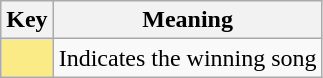<table class="wikitable">
<tr>
<th scope="col" width=%>Key</th>
<th scope="col" width=%>Meaning</th>
</tr>
<tr>
<td style="background:#FAEB86"></td>
<td>Indicates the winning song</td>
</tr>
</table>
